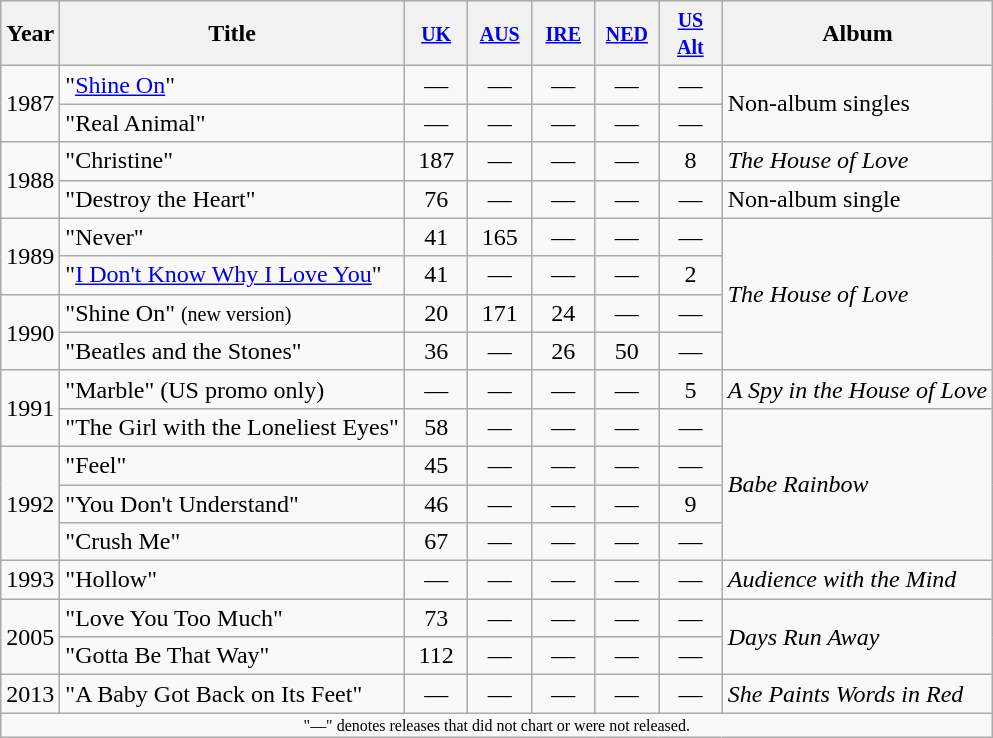<table class="wikitable">
<tr>
<th>Year</th>
<th>Title</th>
<th width="35"><small><a href='#'>UK</a></small><br></th>
<th width="35"><small><a href='#'>AUS</a></small><br></th>
<th width="35"><small><a href='#'>IRE</a></small><br></th>
<th width="35"><small><a href='#'>NED</a></small><br></th>
<th width="35"><small><a href='#'>US Alt</a></small><br></th>
<th>Album</th>
</tr>
<tr>
<td rowspan="2">1987</td>
<td>"<a href='#'>Shine On</a>"</td>
<td style="text-align:center;">—</td>
<td style="text-align:center;">—</td>
<td style="text-align:center;">—</td>
<td style="text-align:center;">—</td>
<td style="text-align:center;">—</td>
<td rowspan="2">Non-album singles</td>
</tr>
<tr>
<td>"Real Animal"</td>
<td style="text-align:center;">—</td>
<td style="text-align:center;">—</td>
<td style="text-align:center;">—</td>
<td style="text-align:center;">—</td>
<td style="text-align:center;">—</td>
</tr>
<tr>
<td rowspan="2">1988</td>
<td>"Christine"</td>
<td style="text-align:center;">187</td>
<td style="text-align:center;">—</td>
<td style="text-align:center;">—</td>
<td style="text-align:center;">—</td>
<td style="text-align:center;">8</td>
<td><em>The House of Love</em></td>
</tr>
<tr>
<td>"Destroy the Heart"</td>
<td style="text-align:center;">76</td>
<td style="text-align:center;">—</td>
<td style="text-align:center;">—</td>
<td style="text-align:center;">—</td>
<td style="text-align:center;">—</td>
<td>Non-album single</td>
</tr>
<tr>
<td rowspan="2">1989</td>
<td>"Never"</td>
<td style="text-align:center;">41</td>
<td style="text-align:center;">165</td>
<td style="text-align:center;">—</td>
<td style="text-align:center;">—</td>
<td style="text-align:center;">—</td>
<td rowspan="4"><em>The House of Love</em></td>
</tr>
<tr>
<td>"<a href='#'>I Don't Know Why I Love You</a>"</td>
<td style="text-align:center;">41</td>
<td style="text-align:center;">—</td>
<td style="text-align:center;">—</td>
<td style="text-align:center;">—</td>
<td style="text-align:center;">2</td>
</tr>
<tr>
<td rowspan="2">1990</td>
<td>"Shine On" <small>(new version)</small></td>
<td style="text-align:center;">20</td>
<td style="text-align:center;">171</td>
<td style="text-align:center;">24</td>
<td style="text-align:center;">—</td>
<td style="text-align:center;">—</td>
</tr>
<tr>
<td>"Beatles and the Stones"</td>
<td style="text-align:center;">36</td>
<td style="text-align:center;">—</td>
<td style="text-align:center;">26</td>
<td style="text-align:center;">50</td>
<td style="text-align:center;">—</td>
</tr>
<tr>
<td rowspan="2">1991</td>
<td>"Marble" (US promo only)</td>
<td style="text-align:center;">—</td>
<td style="text-align:center;">—</td>
<td style="text-align:center;">—</td>
<td style="text-align:center;">—</td>
<td style="text-align:center;">5</td>
<td><em>A Spy in the House of Love</em></td>
</tr>
<tr>
<td>"The Girl with the Loneliest Eyes"</td>
<td style="text-align:center;">58</td>
<td style="text-align:center;">—</td>
<td style="text-align:center;">—</td>
<td style="text-align:center;">—</td>
<td style="text-align:center;">—</td>
<td rowspan="4"><em>Babe Rainbow</em></td>
</tr>
<tr>
<td rowspan="3">1992</td>
<td>"Feel"</td>
<td style="text-align:center;">45</td>
<td style="text-align:center;">—</td>
<td style="text-align:center;">—</td>
<td style="text-align:center;">—</td>
<td style="text-align:center;">—</td>
</tr>
<tr>
<td>"You Don't Understand"</td>
<td style="text-align:center;">46</td>
<td style="text-align:center;">—</td>
<td style="text-align:center;">—</td>
<td style="text-align:center;">—</td>
<td style="text-align:center;">9</td>
</tr>
<tr>
<td>"Crush Me"</td>
<td style="text-align:center;">67</td>
<td style="text-align:center;">—</td>
<td style="text-align:center;">—</td>
<td style="text-align:center;">—</td>
<td style="text-align:center;">—</td>
</tr>
<tr>
<td>1993</td>
<td>"Hollow"</td>
<td style="text-align:center;">—</td>
<td style="text-align:center;">—</td>
<td style="text-align:center;">—</td>
<td style="text-align:center;">—</td>
<td style="text-align:center;">—</td>
<td><em>Audience with the Mind</em></td>
</tr>
<tr>
<td rowspan="2">2005</td>
<td>"Love You Too Much"</td>
<td style="text-align:center;">73</td>
<td style="text-align:center;">—</td>
<td style="text-align:center;">—</td>
<td style="text-align:center;">—</td>
<td style="text-align:center;">—</td>
<td rowspan="2"><em>Days Run Away</em></td>
</tr>
<tr>
<td>"Gotta Be That Way"</td>
<td style="text-align:center;">112</td>
<td style="text-align:center;">—</td>
<td style="text-align:center;">—</td>
<td style="text-align:center;">—</td>
<td style="text-align:center;">—</td>
</tr>
<tr>
<td>2013</td>
<td>"A Baby Got Back on Its Feet"</td>
<td style="text-align:center;">—</td>
<td style="text-align:center;">—</td>
<td style="text-align:center;">—</td>
<td style="text-align:center;">—</td>
<td style="text-align:center;">—</td>
<td><em>She Paints Words in Red</em></td>
</tr>
<tr>
<td align="center" colspan="12" style="font-size:8pt">"—" denotes releases that did not chart or were not released.</td>
</tr>
</table>
